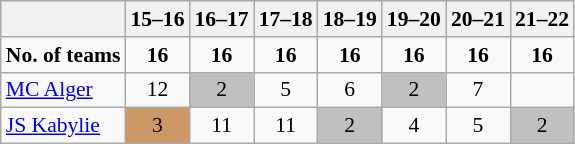<table border=1  bordercolor="#CCCCCC" class=wikitable style="font-size:90%;">
<tr align=LEFT valign=CENTER>
<th></th>
<th>15–16</th>
<th>16–17</th>
<th>17–18</th>
<th>18–19</th>
<th>19–20</th>
<th>20–21</th>
<th>21–22</th>
</tr>
<tr align=CENTER>
<td><strong>No. of teams</strong></td>
<td><strong>16</strong></td>
<td><strong>16</strong></td>
<td><strong>16</strong></td>
<td><strong>16</strong></td>
<td><strong>16</strong></td>
<td><strong>16</strong></td>
<td><strong>16</strong></td>
</tr>
<tr align=CENTER valign=BOTTOM>
<td align=LEFT><a href='#'>MC Alger</a></td>
<td>12</td>
<td bgcolor=silver>2</td>
<td>5</td>
<td>6</td>
<td bgcolor=silver>2</td>
<td>7</td>
<td></td>
</tr>
<tr align=CENTER valign=BOTTOM>
<td align=LEFT><a href='#'>JS Kabylie</a></td>
<td bgcolor=#cc9966>3</td>
<td>11</td>
<td>11</td>
<td bgcolor=silver>2</td>
<td>4</td>
<td>5</td>
<td bgcolor=silver>2</td>
</tr>
</table>
